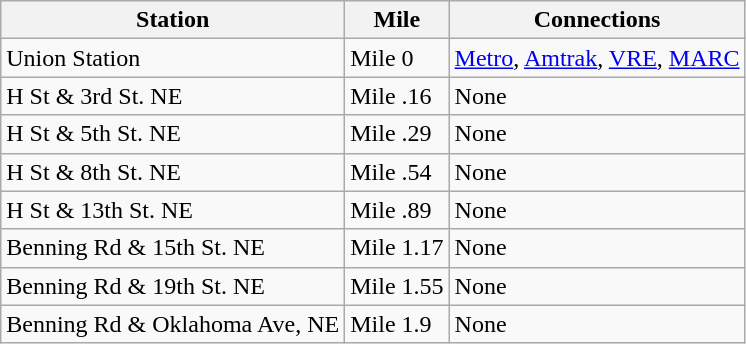<table class="wikitable">
<tr>
<th>Station</th>
<th>Mile</th>
<th>Connections</th>
</tr>
<tr>
<td>Union Station</td>
<td>Mile 0</td>
<td><a href='#'>Metro</a>, <a href='#'>Amtrak</a>, <a href='#'>VRE</a>, <a href='#'>MARC</a></td>
</tr>
<tr>
<td>H St & 3rd St. NE</td>
<td>Mile .16</td>
<td>None</td>
</tr>
<tr>
<td>H St & 5th St. NE</td>
<td>Mile .29</td>
<td>None</td>
</tr>
<tr>
<td>H St & 8th St. NE</td>
<td>Mile .54</td>
<td>None</td>
</tr>
<tr>
<td>H St & 13th St. NE</td>
<td>Mile .89</td>
<td>None</td>
</tr>
<tr>
<td>Benning Rd & 15th St. NE</td>
<td>Mile 1.17</td>
<td>None</td>
</tr>
<tr>
<td>Benning Rd & 19th St. NE</td>
<td>Mile 1.55</td>
<td>None</td>
</tr>
<tr>
<td>Benning Rd & Oklahoma Ave, NE</td>
<td>Mile 1.9</td>
<td>None</td>
</tr>
</table>
